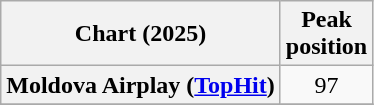<table class="wikitable plainrowheaders" style="text-align:center">
<tr>
<th scope="col">Chart (2025)</th>
<th scope="col">Peak<br>position</th>
</tr>
<tr>
<th scope="row">Moldova Airplay (<a href='#'>TopHit</a>)</th>
<td>97</td>
</tr>
<tr>
</tr>
</table>
